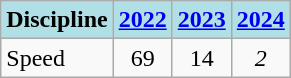<table class="wikitable" style="text-align: center;">
<tr>
<th style="background: #b0e0e6;">Discipline</th>
<th style="background: #b0e0e6;"><a href='#'>2022</a></th>
<th style="background: #b0e0e6;"><a href='#'>2023</a></th>
<th style="background: #b0e0e6;"><a href='#'>2024</a></th>
</tr>
<tr>
<td align="left">Speed</td>
<td>69</td>
<td>14</td>
<td><em>2</em></td>
</tr>
</table>
